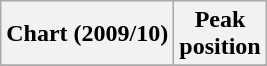<table class="wikitable sortable plainrowheaders">
<tr>
<th>Chart (2009/10)</th>
<th>Peak<br>position</th>
</tr>
<tr>
</tr>
</table>
